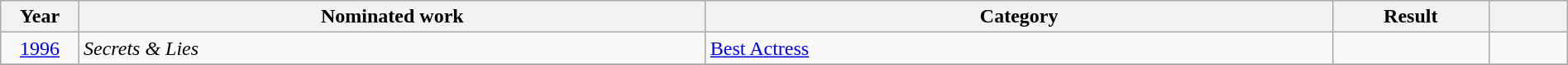<table class="wikitable" style="width:100%;">
<tr>
<th width=5%>Year</th>
<th style="width:40%;">Nominated work</th>
<th style="width:40%;">Category</th>
<th style="width:10%;">Result</th>
<th width=5%></th>
</tr>
<tr>
<td style="text-align:center;"><a href='#'>1996</a></td>
<td style="text-align:left;"><em>Secrets & Lies</em></td>
<td><a href='#'>Best Actress</a></td>
<td></td>
<td style="text-align:center;"></td>
</tr>
<tr>
</tr>
</table>
